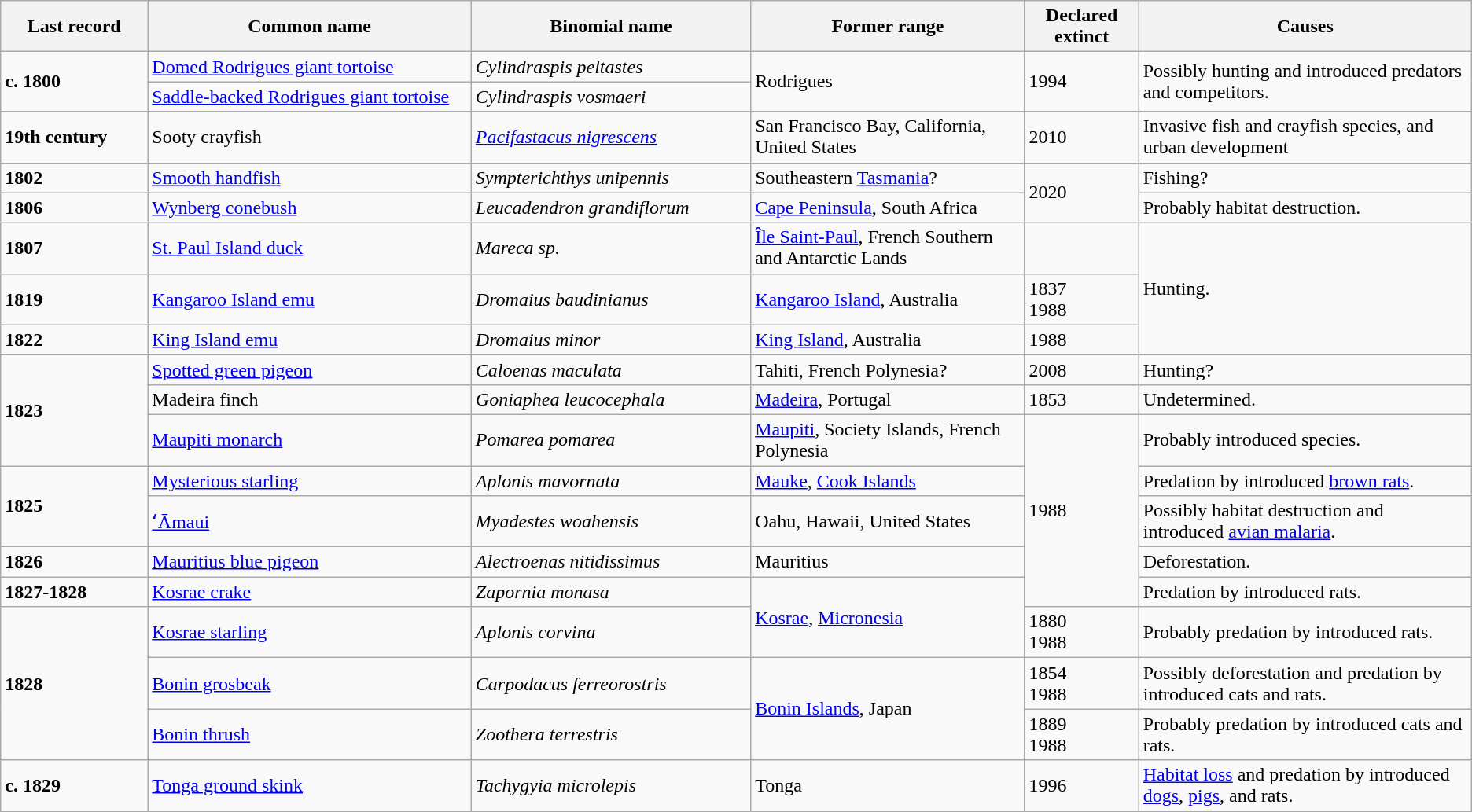<table class="wikitable sortable">
<tr>
<th style="width:10%;">Last record</th>
<th style="width:22%;">Common name</th>
<th style="width:19%;">Binomial name</th>
<th>Former range</th>
<th>Declared extinct</th>
<th>Causes</th>
</tr>
<tr>
<td rowspan="2"><strong>c. 1800</strong></td>
<td><a href='#'>Domed Rodrigues giant tortoise</a></td>
<td><em>Cylindraspis peltastes</em></td>
<td rowspan="2">Rodrigues</td>
<td rowspan="2">1994 </td>
<td rowspan="2">Possibly hunting and introduced predators and competitors.</td>
</tr>
<tr>
<td><a href='#'>Saddle-backed Rodrigues giant tortoise</a></td>
<td><em>Cylindraspis vosmaeri</em></td>
</tr>
<tr>
<td data-sort-value="1801"><strong>19th century</strong></td>
<td>Sooty crayfish</td>
<td><em><a href='#'>Pacifastacus nigrescens</a></em></td>
<td>San Francisco Bay, California, United States</td>
<td>2010</td>
<td>Invasive fish and crayfish species, and urban development</td>
</tr>
<tr>
<td><strong>1802</strong></td>
<td><a href='#'>Smooth handfish</a></td>
<td><em>Sympterichthys unipennis</em></td>
<td>Southeastern <a href='#'>Tasmania</a>?</td>
<td rowspan="2">2020 </td>
<td>Fishing?</td>
</tr>
<tr>
<td><strong>1806</strong></td>
<td><a href='#'>Wynberg conebush</a></td>
<td><em>Leucadendron grandiflorum</em></td>
<td><a href='#'>Cape Peninsula</a>, South Africa</td>
<td>Probably habitat destruction.</td>
</tr>
<tr>
<td><strong>1807</strong></td>
<td><a href='#'>St. Paul Island duck</a></td>
<td><em>Mareca sp.</em></td>
<td><a href='#'>Île Saint-Paul</a>, French Southern and Antarctic Lands</td>
<td></td>
<td rowspan="3">Hunting.</td>
</tr>
<tr>
<td><strong>1819</strong></td>
<td><a href='#'>Kangaroo Island emu</a></td>
<td><em>Dromaius baudinianus</em></td>
<td><a href='#'>Kangaroo Island</a>, Australia</td>
<td>1837<br>1988 </td>
</tr>
<tr>
<td><strong>1822</strong></td>
<td><a href='#'>King Island emu</a></td>
<td><em>Dromaius minor</em></td>
<td><a href='#'>King Island</a>, Australia</td>
<td>1988 </td>
</tr>
<tr>
<td rowspan="3"><strong>1823</strong></td>
<td><a href='#'>Spotted green pigeon</a></td>
<td><em>Caloenas maculata</em></td>
<td>Tahiti, French Polynesia?</td>
<td>2008 </td>
<td>Hunting?</td>
</tr>
<tr>
<td>Madeira finch</td>
<td><em>Goniaphea leucocephala</em></td>
<td><a href='#'>Madeira</a>, Portugal</td>
<td>1853</td>
<td>Undetermined.</td>
</tr>
<tr>
<td><a href='#'>Maupiti monarch</a></td>
<td><em>Pomarea pomarea</em></td>
<td><a href='#'>Maupiti</a>, Society Islands, French Polynesia</td>
<td rowspan="5">1988 </td>
<td>Probably introduced species.</td>
</tr>
<tr>
<td rowspan="2"><strong>1825</strong></td>
<td><a href='#'>Mysterious starling</a></td>
<td><em>Aplonis mavornata</em></td>
<td><a href='#'>Mauke</a>, <a href='#'>Cook Islands</a></td>
<td>Predation by introduced <a href='#'>brown rats</a>.</td>
</tr>
<tr>
<td><a href='#'>ʻĀmaui</a></td>
<td><em>Myadestes woahensis</em></td>
<td>Oahu, Hawaii, United States</td>
<td>Possibly habitat destruction and introduced <a href='#'>avian malaria</a>.</td>
</tr>
<tr>
<td><strong>1826</strong></td>
<td><a href='#'>Mauritius blue pigeon</a></td>
<td><em>Alectroenas nitidissimus</em></td>
<td>Mauritius</td>
<td>Deforestation.</td>
</tr>
<tr>
<td><strong>1827-1828</strong></td>
<td><a href='#'>Kosrae crake</a></td>
<td><em>Zapornia monasa</em></td>
<td rowspan="2"><a href='#'>Kosrae</a>, <a href='#'>Micronesia</a></td>
<td>Predation by introduced rats.</td>
</tr>
<tr>
<td rowspan="3"><strong>1828</strong></td>
<td><a href='#'>Kosrae starling</a></td>
<td><em>Aplonis corvina</em></td>
<td>1880<br>1988 </td>
<td>Probably predation by introduced rats.</td>
</tr>
<tr>
<td><a href='#'>Bonin grosbeak</a></td>
<td><em>Carpodacus ferreorostris</em></td>
<td rowspan="2"><a href='#'>Bonin Islands</a>, Japan</td>
<td>1854<br>1988 </td>
<td>Possibly deforestation and predation by introduced cats and rats.</td>
</tr>
<tr>
<td><a href='#'>Bonin thrush</a></td>
<td><em>Zoothera terrestris</em></td>
<td>1889<br>1988 </td>
<td>Probably predation by introduced cats and rats.</td>
</tr>
<tr>
<td><strong>c. 1829</strong></td>
<td><a href='#'>Tonga ground skink</a></td>
<td><em>Tachygyia microlepis</em></td>
<td>Tonga</td>
<td>1996 </td>
<td><a href='#'>Habitat loss</a> and predation by introduced <a href='#'>dogs</a>, <a href='#'>pigs</a>, and rats.</td>
</tr>
</table>
